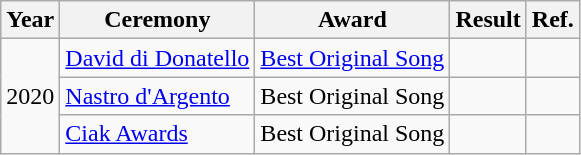<table class="wikitable plainrowheaders">
<tr>
<th scope="col">Year</th>
<th scope="col">Ceremony</th>
<th scope="col">Award</th>
<th scope="col">Result</th>
<th scope="col">Ref.</th>
</tr>
<tr>
<td rowspan=3>2020</td>
<td><a href='#'>David di Donatello</a></td>
<td><a href='#'>Best Original Song</a></td>
<td></td>
<td></td>
</tr>
<tr>
<td><a href='#'>Nastro d'Argento</a></td>
<td>Best Original Song</td>
<td></td>
<td></td>
</tr>
<tr>
<td><a href='#'>Ciak Awards</a></td>
<td>Best Original Song</td>
<td></td>
<td></td>
</tr>
</table>
